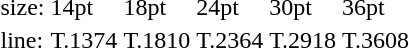<table style="margin-left:40px;">
<tr>
<td>size:</td>
<td>14pt</td>
<td>18pt</td>
<td>24pt</td>
<td>30pt</td>
<td>36pt</td>
</tr>
<tr>
<td>line:</td>
<td>T.1374</td>
<td>T.1810</td>
<td>T.2364</td>
<td>T.2918</td>
<td>T.3608</td>
</tr>
</table>
